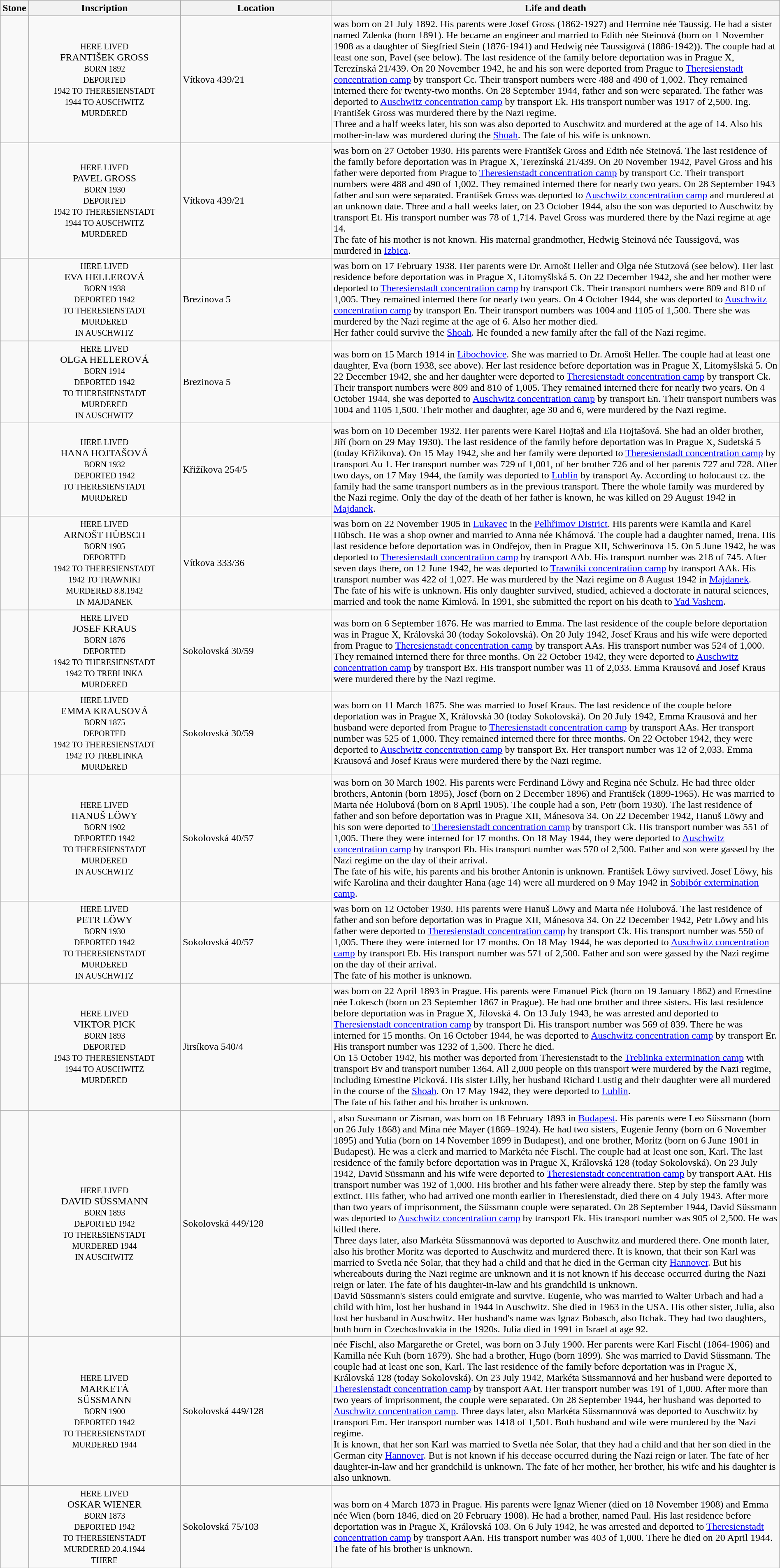<table class="wikitable sortable toptextcells" style="width:100%">
<tr>
<th class="hintergrundfarbe6 unsortable" width="120px">Stone</th>
<th class="hintergrundfarbe6 unsortable" style ="width:20%;">Inscription</th>
<th class="hintergrundfarbe6" data-sort-type="text" style ="width:20%;">Location</th>
<th class="hintergrundfarbe6" style="width:100%;">Life and death</th>
</tr>
<tr>
<td></td>
<td style="text-align:center"><div><small>HERE LIVED</small><br>FRANTIŠEK GROSS<br><small>BORN 1892<br>DEPORTED<br>1942 TO THERESIENSTADT<br>1944 TO AUSCHWITZ<br>MURDERED</small></div></td>
<td>Vítkova 439/21</td>
<td><strong></strong> was born on 21 July 1892. His parents were Josef Gross (1862-1927) and Hermine née Taussig. He had a sister named Zdenka (born 1891). He became an engineer and married to Edith née Steinová (born on 1 November 1908 as a daughter of Siegfried Stein (1876-1941) and Hedwig née Taussigová (1886-1942)). The couple had at least one son, Pavel (see below). The last residence of the family before deportation was in Prague X, Terezínská 21/439. On 20 November 1942, he and his son were deported from Prague to <a href='#'>Theresienstadt concentration camp</a> by transport Cc. Their transport numbers were 488 and 490 of 1,002. They remained interned there for twenty-two months. On 28 September 1944, father and son were separated. The father was deported to <a href='#'>Auschwitz concentration camp</a> by transport Ek. His transport number was 1917 of 2,500. Ing. František Gross was murdered there by the Nazi regime.<br>Three and a half weeks later, his son was also deported to Auschwitz and murdered at the age of 14. Also his mother-in-law was murdered during the <a href='#'>Shoah</a>. The fate of his wife is unknown.</td>
</tr>
<tr>
<td></td>
<td style="text-align:center"><div><small>HERE LIVED</small><br>PAVEL GROSS<br><small>BORN 1930<br>DEPORTED<br>1942 TO THERESIENSTADT<br>1944 TO AUSCHWITZ<br>MURDERED</small></div></td>
<td>Vítkova 439/21</td>
<td><strong></strong> was born on 27 October 1930. His parents were František Gross and Edith née Steinová. The last residence of the family before deportation was in Prague X, Terezínská 21/439. On 20 November 1942, Pavel Gross and his father were deported from Prague to <a href='#'>Theresienstadt concentration camp</a> by transport Cc. Their transport numbers were 488 and 490 of 1,002. They remained interned there for nearly two years. On 28 September 1943 father and son were separated. František Gross was deported to <a href='#'>Auschwitz concentration camp</a> and murdered at an unknown date. Three and a half weeks later, on 23 October 1944, also the son was deported to Auschwitz by transport Et. His transport number was 78 of 1,714. Pavel Gross was murdered there by the Nazi regime at age 14.<br>The fate of his mother is not known. His maternal grandmother, Hedwig Steinová née Taussigová, was murdered in <a href='#'>Izbica</a>.</td>
</tr>
<tr>
<td></td>
<td style="text-align:center"><div><small>HERE LIVED</small><br>EVA HELLEROVÁ<br><small>BORN 1938<br>DEPORTED 1942<br>TO THERESIENSTADT<br>MURDERED<br>IN AUSCHWITZ</small></div></td>
<td>Brezinova 5<br></td>
<td><strong></strong> was born on 17 February 1938. Her parents were Dr. Arnošt Heller and Olga née Stutzová (see below). Her last residence before deportation was in Prague X, Litomyšlská 5. On 22 December 1942, she and her mother were deported to <a href='#'>Theresienstadt concentration camp</a> by transport Ck. Their transport numbers were 809 and 810 of 1,005. They remained interned there for nearly two years. On 4 October 1944, she was deported to <a href='#'>Auschwitz concentration camp</a> by transport En. Their transport numbers was 1004 and 1105 of 1,500. There she was murdered by the Nazi regime at the age of 6. Also her mother died.<br>Her father could survive the <a href='#'>Shoah</a>. He founded a new family after the fall of the Nazi regime.</td>
</tr>
<tr>
<td></td>
<td style="text-align:center"><div><small>HERE LIVED</small><br>OLGA HELLEROVÁ<br><small>BORN 1914<br>DEPORTED 1942<br>TO THERESIENSTADT<br>MURDERED<br>IN AUSCHWITZ</small></div></td>
<td>Brezinova 5<br></td>
<td><strong></strong> was born on 15 March 1914 in <a href='#'>Libochovice</a>. She was married to Dr. Arnošt Heller. The couple had at least one daughter, Eva (born 1938, see above). Her last residence before deportation was in Prague X, Litomyšlská 5. On 22 December 1942, she and her daughter were deported to <a href='#'>Theresienstadt concentration camp</a> by transport Ck. Their transport numbers were 809 and 810 of 1,005. They remained interned there for nearly two years. On 4 October 1944, she was deported to <a href='#'>Auschwitz concentration camp</a> by transport En. Their transport numbers was 1004 and 1105 1,500. Their mother and daughter, age 30 and 6, were murdered by the Nazi regime.</td>
</tr>
<tr>
<td></td>
<td style="text-align:center"><div><small>HERE LIVED</small><br>HANA HOJTAŠOVÁ<br><small>BORN 1932<br>DEPORTED 1942<br>TO THERESIENSTADT<br>MURDERED</small></div></td>
<td>Křižíkova 254/5<br></td>
<td><strong></strong> was born on 10 December 1932. Her parents were Karel Hojtaš and Ela Hojtašová. She had an older brother, Jiří (born on 29 May 1930). The last residence of the family before deportation was in Prague X, Sudetská 5 (today Křižíkova). On 15 May 1942, she and her family were deported to <a href='#'>Theresienstadt concentration camp</a> by transport Au 1. Her transport number was 729 of 1,001, of her brother 726 and of her parents 727 and 728. After two days, on 17 May 1944, the family was deported to <a href='#'>Lublin</a> by transport Ay. According to holocaust cz. the family had the same transport numbers as in the previous transport. There the whole family was murdered by the Nazi regime. Only the day of the death of her father is known, he was killed on 29 August 1942 in <a href='#'>Majdanek</a>.</td>
</tr>
<tr>
<td></td>
<td style="text-align:center"><div><small>HERE LIVED</small><br>ARNOŠT HÜBSCH<br><small>BORN 1905<br>DEPORTED<br>1942 TO THERESIENSTADT<br>1942 TO TRAWNIKI<br>MURDERED 8.8.1942<br>IN MAJDANEK</small></div></td>
<td>Vítkova 333/36<br></td>
<td><strong></strong> was born on 22 November 1905 in <a href='#'>Lukavec</a> in the <a href='#'>Pelhřimov District</a>. His parents were Kamila and Karel Hübsch. He was a shop owner and married to Anna née Khámová. The couple had a daughter named, Irena. His last residence before deportation was in Ondřejov, then in Prague XII, Schwerinova 15. On 5 June 1942, he was deported to <a href='#'>Theresienstadt concentration camp</a> by transport AAb. His transport number was 218 of 745. After seven days there, on 12 June 1942, he was deported to <a href='#'>Trawniki concentration camp</a> by transport AAk. His transport number was 422 of 1,027. He was murdered by the Nazi regime on 8 August 1942 in <a href='#'>Majdanek</a>.<br>The fate of his wife is unknown. His only daughter survived, studied, achieved a doctorate in natural sciences, married and took the name Kimlová. In 1991, she submitted the report on his death to <a href='#'>Yad Vashem</a>.</td>
</tr>
<tr>
<td></td>
<td style="text-align:center"><div><small>HERE LIVED</small><br>JOSEF KRAUS<br><small>BORN 1876<br>DEPORTED<br>1942 TO THERESIENSTADT<br>1942 TO TREBLINKA<br>MURDERED</small></div></td>
<td>Sokolovská 30/59</td>
<td><strong></strong> was born on 6 September 1876. He was married to Emma. The last residence of the couple before deportation was in Prague X, Královská 30 (today Sokolovská). On 20 July 1942, Josef Kraus and his wife were deported from Prague to <a href='#'>Theresienstadt concentration camp</a> by transport AAs. His transport number was 524 of 1,000. They remained interned there for three months. On 22 October 1942, they were deported to <a href='#'>Auschwitz concentration camp</a> by transport Bx. His transport number was 11 of 2,033. Emma Krausová and Josef Kraus were murdered there by the Nazi regime.</td>
</tr>
<tr>
<td></td>
<td style="text-align:center"><div><small>HERE LIVED</small><br>EMMA KRAUSOVÁ<br><small>BORN 1875<br>DEPORTED<br>1942 TO THERESIENSTADT<br>1942 TO TREBLINKA<br>MURDERED</small></div></td>
<td>Sokolovská 30/59</td>
<td><strong></strong> was born on 11 March 1875. She was married to Josef Kraus. The last residence of the couple before deportation was in Prague X, Královská 30 (today Sokolovská). On 20 July 1942, Emma Krausová and her husband were deported from Prague to <a href='#'>Theresienstadt concentration camp</a> by transport AAs. Her transport number was 525 of 1,000. They remained interned there for three months. On 22 October 1942, they were deported to <a href='#'>Auschwitz concentration camp</a> by transport Bx. Her transport number was 12 of 2,033. Emma Krausová and Josef Kraus were murdered there by the Nazi regime.</td>
</tr>
<tr>
<td></td>
<td style="text-align:center"><div><small>HERE LIVED</small><br>HANUŠ LÖWY<br><small>BORN 1902<br>DEPORTED 1942<br>TO THERESIENSTADT<br>MURDERED<br>IN AUSCHWITZ</small></div></td>
<td>Sokolovská 40/57</td>
<td><strong></strong> was born on 30 March 1902. His parents were Ferdinand Löwy and Regina née Schulz. He had three older brothers, Antonin (born 1895), Josef (born on 2 December 1896) and František (1899-1965). He was married to Marta née Holubová (born on 8 April 1905). The couple had a son, Petr (born 1930). The last residence of father and son before deportation was in Prague XII, Mánesova 34. On 22 December 1942, Hanuš Löwy and his son were deported to <a href='#'>Theresienstadt concentration camp</a> by transport Ck. His transport number was 551 of 1,005. There they were interned for 17 months. On 18 May 1944, they were deported to <a href='#'>Auschwitz concentration camp</a> by transport Eb. His transport number was 570 of 2,500. Father and son were gassed by the Nazi regime on the day of their arrival.<br>The fate of his wife, his parents and his brother Antonin is unknown. František Löwy survived. Josef Löwy, his wife Karolina and their daughter Hana (age 14) were all murdered on 9 May 1942 in <a href='#'>Sobibór extermination camp</a>.</td>
</tr>
<tr>
<td></td>
<td style="text-align:center"><div><small>HERE LIVED</small><br>PETR LÖWY<br><small>BORN 1930<br>DEPORTED 1942<br>TO THERESIENSTADT<br>MURDERED<br>IN AUSCHWITZ</small></div></td>
<td>Sokolovská 40/57</td>
<td><strong></strong> was born on 12 October 1930. His parents were Hanuš Löwy and Marta née Holubová. The last residence of father and son before deportation was in Prague XII, Mánesova 34. On 22 December 1942, Petr Löwy and his father were deported to <a href='#'>Theresienstadt concentration camp</a> by transport Ck. His transport number was 550 of 1,005. There they were interned for 17 months. On 18 May 1944, he was deported to <a href='#'>Auschwitz concentration camp</a> by  transport Eb. His transport number was 571 of 2,500. Father and son were gassed by the Nazi regime on the day of their arrival.<br>The fate of his mother is unknown.</td>
</tr>
<tr>
<td></td>
<td style="text-align:center"><div><small>HERE LIVED</small><br>VIKTOR PICK<br><small>BORN 1893<br>DEPORTED<br>1943 TO THERESIENSTADT<br>1944 TO AUSCHWITZ<br>MURDERED</small></div></td>
<td>Jirsíkova 540/4</td>
<td><strong></strong> was born on 22 April 1893 in Prague. His parents were Emanuel Pick (born on 19 January 1862) and Ernestine née Lokesch (born on 23 September 1867 in Prague). He had one brother and three sisters. His last residence before deportation was in Prague X, Jílovská 4. On 13 July 1943, he was arrested and deported to <a href='#'>Theresienstadt concentration camp</a> by transport Di. His transport number was 569 of 839. There he was interned for 15 months. On 16 October 1944, he was deported to <a href='#'>Auschwitz concentration camp</a> by transport Er. His transport number was 1232 of 1,500. There he died.<br>On 15 October 1942, his mother was deported from Theresienstadt to the <a href='#'>Treblinka extermination camp</a> with transport Bv and transport number 1364. All 2,000 people on this transport were murdered by the Nazi regime, including Ernestine Picková. His sister Lilly, her husband Richard Lustig and their daughter were all murdered in the course of the <a href='#'>Shoah</a>. On 17 May 1942, they were deported to <a href='#'>Lublin</a>.<br>The fate of his father and his brother is unknown.</td>
</tr>
<tr>
<td></td>
<td style="text-align:center"><div><small>HERE LIVED</small><br>DAVID SÜSSMANN<br><small>BORN 1893<br>DEPORTED 1942<br>TO THERESIENSTADT<br>MURDERED 1944<br>IN AUSCHWITZ</small></div></td>
<td>Sokolovská 449/128<br></td>
<td><strong></strong>, also Sussmann or Zisman, was born on 18 February 1893 in <a href='#'>Budapest</a>. His parents were Leo Süssmann (born on 26 July 1868) and Mina née Mayer (1869–1924). He had two sisters, Eugenie Jenny (born on 6 November 1895) and Yulia (born on 14 November 1899 in Budapest), and one brother, Moritz (born on 6 June 1901 in Budapest). He was a clerk and married to Markéta née Fischl. The couple had at least one son, Karl. The last residence of the family before deportation was in Prague X, Královská 128 (today Sokolovská). On 23 July 1942, David Süssmann and his wife were deported to <a href='#'>Theresienstadt concentration camp</a> by transport AAt. His transport number was 192 of 1,000. His brother and his father were already there. Step by step the family was extinct. His father, who had arrived one month earlier in Theresienstadt, died there on 4 July 1943. After more than two years of imprisonment, the Süssmann couple were separated. On 28 September 1944, David Süssmann was deported to <a href='#'>Auschwitz concentration camp</a> by transport Ek. His transport number was 905 of 2,500. He was killed there.<br>Three days later, also Markéta Süssmannová was deported to Auschwitz and murdered there. One month later, also his brother Moritz was deported to Auschwitz and murdered there. It is known, that their son Karl was married to Svetla née Solar, that they had a child and that he died in the German city <a href='#'>Hannover</a>. But his whereabouts during the Nazi regime are unknown and it is not known if his decease occurred during the Nazi reign or later. The fate of his daughter-in-law and his grandchild is unknown.<br>David Süssmann's sisters could emigrate and survive. Eugenie, who was married to Walter Urbach and had a child with him, lost her husband in 1944 in Auschwitz. She died in 1963 in the USA. His other sister, Julia, also lost her husband in Auschwitz. Her husband's name was Ignaz Bobasch, also Itchak. They had two daughters, both born in Czechoslovakia in the 1920s. Julia died in 1991 in Israel at age 92.</td>
</tr>
<tr>
<td></td>
<td style="text-align:center"><div><small>HERE LIVED</small><br>MARKETÁ<br>SÜSSMANN<br><small>BORN 1900<br>DEPORTED 1942<br>TO THERESIENSTADT<br>MURDERED 1944</small></div></td>
<td>Sokolovská 449/128<br></td>
<td><strong></strong> née Fischl, also Margarethe or Gretel, was born on 3 July 1900. Her parents were Karl Fischl (1864-1906) and Kamilla née Kuh (born 1879). She had a brother, Hugo (born 1899). She was married to David Süssmann. The couple had at least one son, Karl. The last residence of the family before deportation was in Prague X, Královská 128 (today Sokolovská). On 23 July 1942, Markéta Süssmannová and her husband were deported to <a href='#'>Theresienstadt concentration camp</a> by transport AAt. Her transport number was 191 of 1,000. After more than two years of imprisonment, the couple were separated. On 28 September 1944, her husband was deported to <a href='#'>Auschwitz concentration camp</a>. Three days later, also Markéta Süssmannová was deported to Auschwitz by transport Em. Her transport number was 1418 of 1,501. Both husband and wife were murdered by the Nazi regime.<br>It is known, that her son Karl was married to Svetla née Solar, that they had a child and that her son died in the German city <a href='#'>Hannover</a>. But is not known if his decease occurred during the Nazi reign or later. The fate of her daughter-in-law and her grandchild is unknown. The fate of her mother, her brother, his wife and his daughter is also unknown.</td>
</tr>
<tr>
<td></td>
<td style="text-align:center"><div><small>HERE LIVED</small><br>OSKAR WIENER<br><small>BORN 1873<br>DEPORTED 1942<br>TO THERESIENSTADT<br>MURDERED 20.4.1944<br>THERE</small></div></td>
<td>Sokolovská 75/103</td>
<td><strong></strong> was born on 4 March 1873 in Prague. His parents were Ignaz Wiener (died on 18 November 1908) and Emma née Wien (born 1846, died on 20 February 1908). He had a brother, named Paul. His last residence before deportation was in Prague X, Královská 103. On 6 July 1942, he was arrested and deported to <a href='#'>Theresienstadt concentration camp</a> by transport AAn. His transport number was 403 of 1,000. There he died on 20 April 1944.<br>The fate of his brother is unknown.</td>
</tr>
</table>
